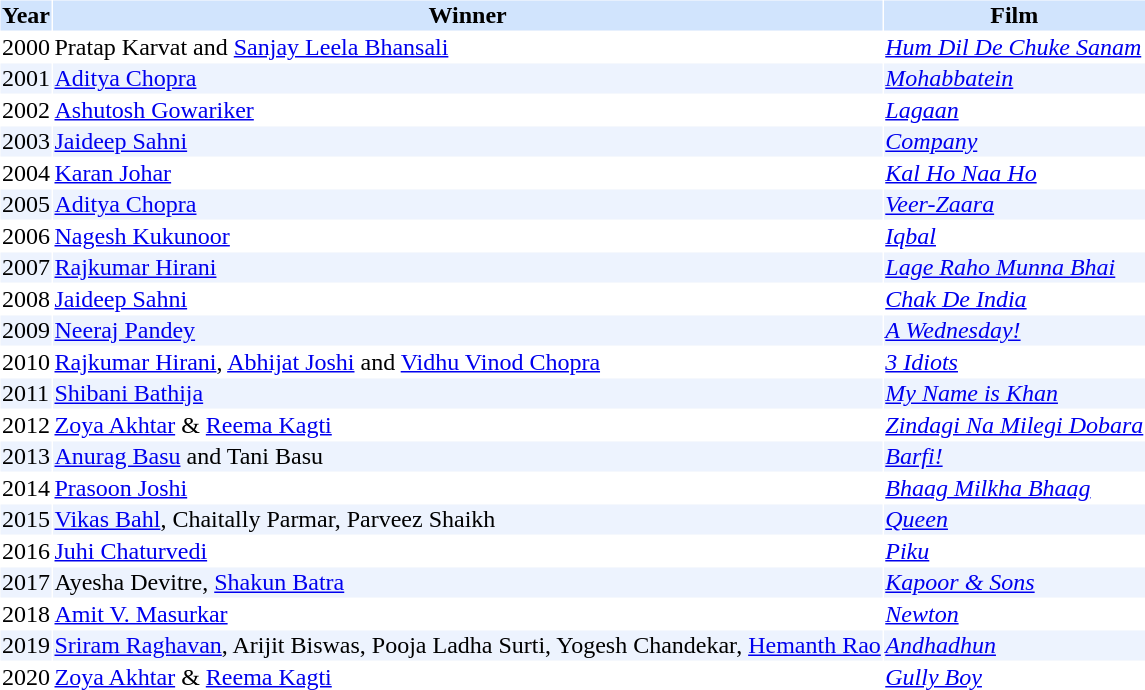<table cellspacing="1" cellpadding="1" border="0">
<tr bgcolor="#d1e4fd">
<th>Year</th>
<th>Winner</th>
<th>Film</th>
</tr>
<tr>
<td>2000</td>
<td>Pratap Karvat and <a href='#'>Sanjay Leela Bhansali</a></td>
<td><em><a href='#'>Hum Dil De Chuke Sanam</a></em></td>
</tr>
<tr bgcolor="#edf3fe">
<td>2001</td>
<td><a href='#'>Aditya Chopra</a></td>
<td><em><a href='#'>Mohabbatein</a></em></td>
</tr>
<tr>
<td>2002</td>
<td><a href='#'>Ashutosh Gowariker</a></td>
<td><em><a href='#'>Lagaan</a></em></td>
</tr>
<tr bgcolor="#edf3fe">
<td>2003</td>
<td><a href='#'>Jaideep Sahni</a></td>
<td><em><a href='#'>Company</a></em></td>
</tr>
<tr>
<td>2004</td>
<td><a href='#'>Karan Johar</a></td>
<td><em><a href='#'>Kal Ho Naa Ho</a></em></td>
</tr>
<tr bgcolor="#edf3fe">
<td>2005</td>
<td><a href='#'>Aditya Chopra</a></td>
<td><em><a href='#'>Veer-Zaara</a></em></td>
</tr>
<tr>
<td>2006</td>
<td><a href='#'>Nagesh Kukunoor</a></td>
<td><em><a href='#'>Iqbal</a></em></td>
</tr>
<tr bgcolor="#edf3fe">
<td>2007</td>
<td><a href='#'>Rajkumar Hirani</a></td>
<td><em><a href='#'>Lage Raho Munna Bhai</a></em></td>
</tr>
<tr>
<td>2008</td>
<td><a href='#'>Jaideep Sahni</a></td>
<td><em><a href='#'>Chak De India</a></em></td>
</tr>
<tr bgcolor="#edf3fe">
<td>2009</td>
<td><a href='#'>Neeraj Pandey</a></td>
<td><em><a href='#'>A Wednesday!</a></em></td>
</tr>
<tr>
<td>2010</td>
<td><a href='#'>Rajkumar Hirani</a>, <a href='#'>Abhijat Joshi</a> and <a href='#'>Vidhu Vinod Chopra</a></td>
<td><em><a href='#'>3 Idiots</a></em></td>
</tr>
<tr bgcolor="#edf3fe">
<td>2011</td>
<td><a href='#'>Shibani Bathija</a></td>
<td><em><a href='#'>My Name is Khan</a></em></td>
</tr>
<tr>
<td>2012</td>
<td><a href='#'>Zoya Akhtar</a> & <a href='#'>Reema Kagti</a></td>
<td><em><a href='#'>Zindagi Na Milegi Dobara</a></em></td>
</tr>
<tr bgcolor="#edf3fe">
<td>2013</td>
<td><a href='#'>Anurag Basu</a> and Tani Basu</td>
<td><em><a href='#'>Barfi!</a></em></td>
</tr>
<tr>
<td>2014</td>
<td><a href='#'>Prasoon Joshi</a></td>
<td><em><a href='#'>Bhaag Milkha Bhaag</a></em></td>
</tr>
<tr bgcolor="#edf3fe">
<td>2015</td>
<td><a href='#'>Vikas Bahl</a>, Chaitally Parmar, Parveez Shaikh</td>
<td><em><a href='#'>Queen</a></em></td>
</tr>
<tr>
<td>2016</td>
<td><a href='#'>Juhi Chaturvedi</a></td>
<td><em><a href='#'>Piku</a></em></td>
</tr>
<tr bgcolor="#edf3fe">
<td>2017</td>
<td>Ayesha Devitre, <a href='#'>Shakun Batra</a></td>
<td><em><a href='#'>Kapoor & Sons</a></em></td>
</tr>
<tr>
<td>2018</td>
<td><a href='#'>Amit V. Masurkar</a></td>
<td><em><a href='#'>Newton</a></em></td>
</tr>
<tr bgcolor="#edf3fe">
<td>2019</td>
<td><a href='#'>Sriram Raghavan</a>, Arijit Biswas, Pooja Ladha Surti, Yogesh Chandekar, <a href='#'>Hemanth Rao</a></td>
<td><em><a href='#'>Andhadhun</a></em></td>
</tr>
<tr>
<td>2020</td>
<td><a href='#'>Zoya Akhtar</a> & <a href='#'>Reema Kagti</a></td>
<td><em><a href='#'>Gully Boy</a></em></td>
</tr>
</table>
